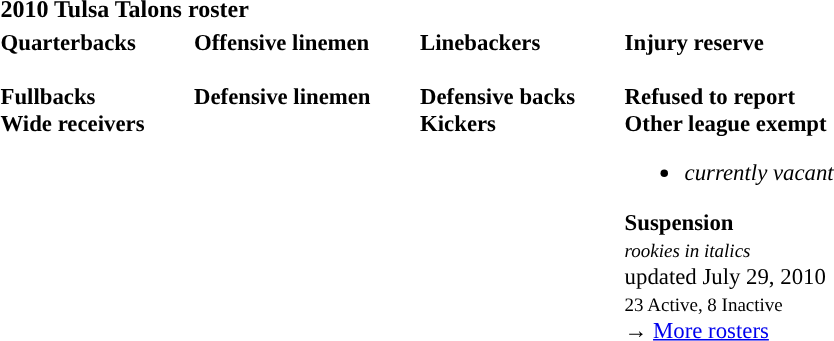<table class="toccolours" style="text-align: left;">
<tr>
<th colspan="7"><strong>2010 Tulsa Talons roster</strong></th>
</tr>
<tr>
<td style="font-size: 95%;" valign="top"><strong>Quarterbacks</strong><br>
<br><strong>Fullbacks</strong>
<br><strong>Wide receivers</strong>




</td>
<td style="width: 25px;"></td>
<td style="font-size: 95%;" valign="top"><strong>Offensive linemen</strong><br>



<br><strong>Defensive linemen</strong>



</td>
<td style="width: 25px;"></td>
<td style="font-size: 95%;" valign="top"><strong>Linebackers</strong><br>
<br><strong>Defensive backs</strong>


<br><strong>Kickers</strong>
</td>
<td style="width: 25px;"></td>
<td style="font-size: 95%;" valign="top"><strong>Injury reserve</strong><br>


<br><strong>Refused to report</strong>


<br><strong>Other league exempt</strong><ul><li><em>currently vacant</em></li></ul><strong>Suspension</strong>
<br><small><em>rookies in italics</em></small><br>
 updated July 29, 2010<br>
<small>23 Active, 8 Inactive</small><br>→ <a href='#'>More rosters</a></td>
</tr>
<tr>
</tr>
</table>
